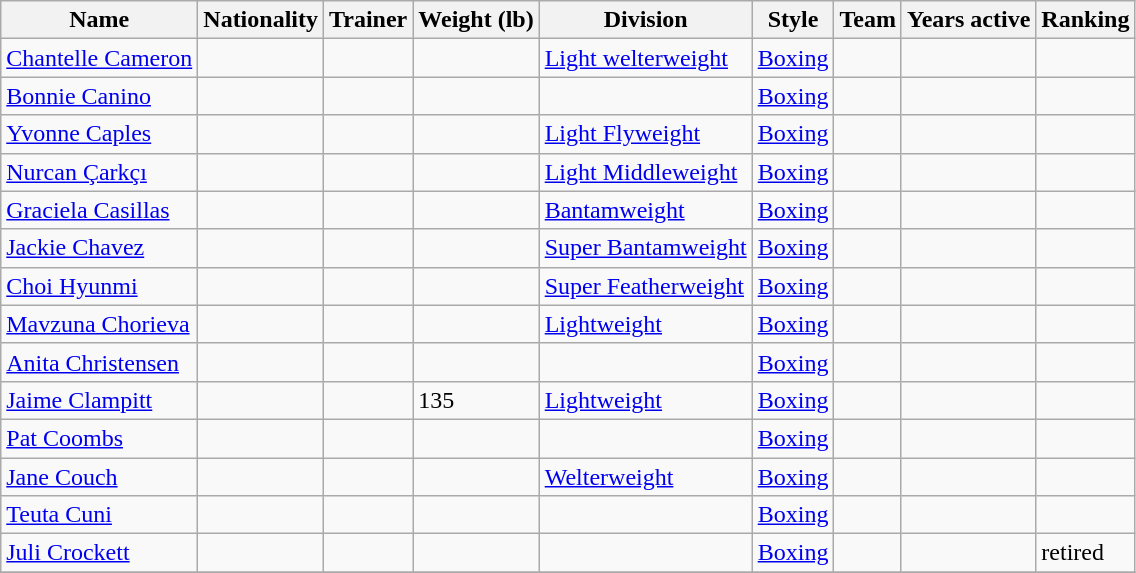<table class="wikitable sortable">
<tr>
<th><strong>Name</strong></th>
<th><strong>Nationality</strong></th>
<th><strong>Trainer</strong></th>
<th><strong>Weight (lb)</strong></th>
<th><strong>Division</strong></th>
<th><strong>Style</strong></th>
<th><strong>Team</strong></th>
<th><strong>Years active</strong></th>
<th><strong>Ranking</strong></th>
</tr>
<tr>
<td><a href='#'>Chantelle Cameron</a></td>
<td></td>
<td></td>
<td></td>
<td><a href='#'>Light welterweight</a></td>
<td><a href='#'>Boxing</a></td>
<td></td>
<td></td>
<td></td>
</tr>
<tr>
<td><a href='#'>Bonnie Canino</a></td>
<td></td>
<td></td>
<td></td>
<td></td>
<td><a href='#'>Boxing</a></td>
<td></td>
<td></td>
<td></td>
</tr>
<tr>
<td><a href='#'>Yvonne Caples</a></td>
<td></td>
<td></td>
<td></td>
<td><a href='#'>Light Flyweight</a></td>
<td><a href='#'>Boxing</a></td>
<td></td>
<td></td>
<td></td>
</tr>
<tr>
<td><a href='#'>Nurcan Çarkçı</a></td>
<td></td>
<td></td>
<td></td>
<td><a href='#'>Light Middleweight</a></td>
<td><a href='#'>Boxing</a></td>
<td></td>
<td></td>
<td></td>
</tr>
<tr>
<td><a href='#'>Graciela Casillas</a></td>
<td></td>
<td></td>
<td></td>
<td><a href='#'>Bantamweight</a></td>
<td><a href='#'>Boxing</a></td>
<td></td>
<td></td>
<td></td>
</tr>
<tr>
<td><a href='#'>Jackie Chavez</a></td>
<td></td>
<td></td>
<td></td>
<td><a href='#'>Super Bantamweight</a></td>
<td><a href='#'>Boxing</a></td>
<td></td>
<td></td>
<td></td>
</tr>
<tr>
<td><a href='#'>Choi Hyunmi</a></td>
<td></td>
<td></td>
<td></td>
<td><a href='#'>Super Featherweight</a></td>
<td><a href='#'>Boxing</a></td>
<td></td>
<td></td>
<td></td>
</tr>
<tr>
<td><a href='#'>Mavzuna Chorieva</a></td>
<td></td>
<td></td>
<td></td>
<td><a href='#'>Lightweight</a></td>
<td><a href='#'>Boxing</a></td>
<td></td>
<td></td>
<td></td>
</tr>
<tr>
<td><a href='#'>Anita Christensen</a></td>
<td></td>
<td></td>
<td></td>
<td></td>
<td><a href='#'>Boxing</a></td>
<td></td>
<td></td>
<td></td>
</tr>
<tr>
<td><a href='#'>Jaime Clampitt</a></td>
<td></td>
<td></td>
<td>135</td>
<td><a href='#'>Lightweight</a></td>
<td><a href='#'>Boxing</a></td>
<td></td>
<td></td>
<td></td>
</tr>
<tr>
<td><a href='#'>Pat Coombs</a></td>
<td></td>
<td></td>
<td></td>
<td></td>
<td><a href='#'>Boxing</a></td>
<td></td>
<td></td>
<td></td>
</tr>
<tr>
<td><a href='#'>Jane Couch</a></td>
<td></td>
<td></td>
<td></td>
<td><a href='#'>Welterweight</a></td>
<td><a href='#'>Boxing</a></td>
<td></td>
<td></td>
<td></td>
</tr>
<tr>
<td><a href='#'>Teuta Cuni</a></td>
<td></td>
<td></td>
<td></td>
<td></td>
<td><a href='#'>Boxing</a></td>
<td></td>
<td></td>
<td></td>
</tr>
<tr>
<td><a href='#'>Juli Crockett</a></td>
<td></td>
<td></td>
<td></td>
<td></td>
<td><a href='#'>Boxing</a></td>
<td></td>
<td></td>
<td>retired</td>
</tr>
<tr>
</tr>
</table>
